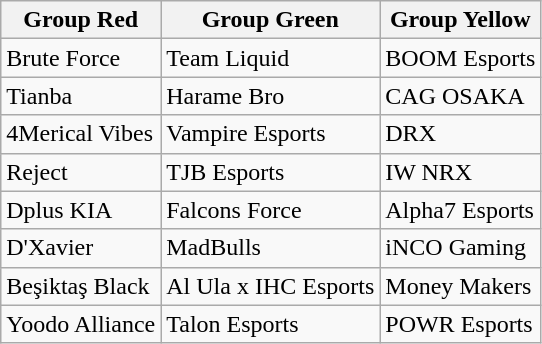<table class="wikitable" style="text-align:left">
<tr>
<th style="text-align:center">Group Red</th>
<th style="text-align:center">Group Green</th>
<th style="text-align:center">Group Yellow</th>
</tr>
<tr>
<td>Brute Force</td>
<td>Team Liquid</td>
<td>BOOM Esports</td>
</tr>
<tr>
<td>Tianba</td>
<td>Harame Bro</td>
<td>CAG OSAKA</td>
</tr>
<tr>
<td>4Merical Vibes</td>
<td>Vampire Esports</td>
<td>DRX</td>
</tr>
<tr>
<td>Reject</td>
<td>TJB Esports</td>
<td>IW NRX</td>
</tr>
<tr>
<td>Dplus KIA</td>
<td>Falcons Force</td>
<td>Alpha7 Esports</td>
</tr>
<tr>
<td>D'Xavier</td>
<td>MadBulls</td>
<td>iNCO Gaming</td>
</tr>
<tr>
<td>Beşiktaş Black</td>
<td>Al Ula x IHC Esports</td>
<td>Money Makers</td>
</tr>
<tr>
<td>Yoodo Alliance</td>
<td>Talon Esports</td>
<td>POWR Esports</td>
</tr>
</table>
